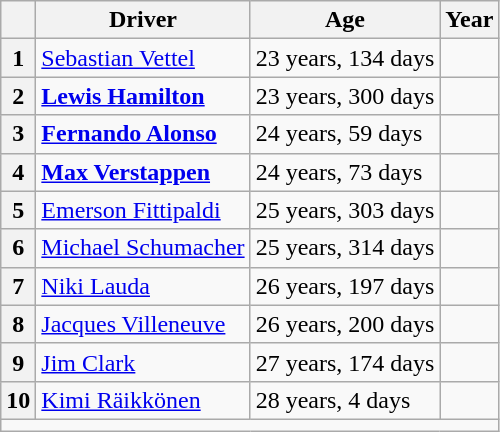<table class="wikitable">
<tr>
<th></th>
<th>Driver</th>
<th>Age</th>
<th>Year</th>
</tr>
<tr>
<th>1</th>
<td> <a href='#'>Sebastian Vettel</a></td>
<td>23 years, 134 days</td>
<td></td>
</tr>
<tr>
<th>2</th>
<td> <strong><a href='#'>Lewis Hamilton</a></strong></td>
<td>23 years, 300 days</td>
<td></td>
</tr>
<tr>
<th>3</th>
<td> <strong><a href='#'>Fernando Alonso</a></strong></td>
<td>24 years, 59 days</td>
<td></td>
</tr>
<tr>
<th>4</th>
<td> <strong><a href='#'>Max Verstappen</a></strong></td>
<td>24 years, 73 days</td>
<td></td>
</tr>
<tr>
<th>5</th>
<td> <a href='#'>Emerson Fittipaldi</a></td>
<td>25 years, 303 days</td>
<td></td>
</tr>
<tr>
<th>6</th>
<td> <a href='#'>Michael Schumacher</a></td>
<td>25 years, 314 days</td>
<td></td>
</tr>
<tr>
<th>7</th>
<td> <a href='#'>Niki Lauda</a></td>
<td>26 years, 197 days</td>
<td></td>
</tr>
<tr>
<th>8</th>
<td> <a href='#'>Jacques Villeneuve</a></td>
<td>26 years, 200 days</td>
<td></td>
</tr>
<tr>
<th>9</th>
<td> <a href='#'>Jim Clark</a></td>
<td>27 years, 174 days</td>
<td></td>
</tr>
<tr>
<th>10</th>
<td> <a href='#'>Kimi Räikkönen</a></td>
<td>28 years, 4 days</td>
<td></td>
</tr>
<tr>
<td colspan=4></td>
</tr>
</table>
